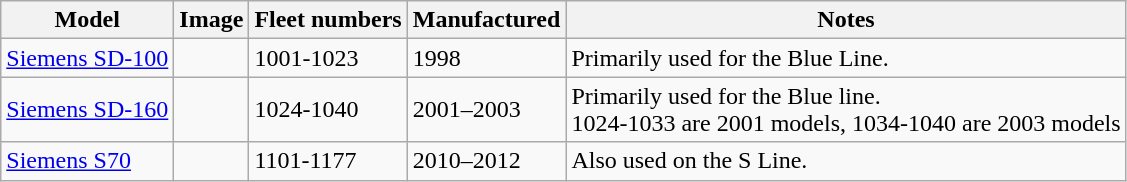<table class="wikitable sortable">
<tr>
<th>Model</th>
<th>Image</th>
<th>Fleet numbers</th>
<th>Manufactured</th>
<th>Notes</th>
</tr>
<tr>
<td><a href='#'>Siemens SD-100</a></td>
<td></td>
<td>1001-1023</td>
<td>1998</td>
<td>Primarily used for the Blue Line.</td>
</tr>
<tr>
<td><a href='#'>Siemens SD-160</a></td>
<td></td>
<td>1024-1040</td>
<td>2001–2003</td>
<td>Primarily used for the Blue line.<br>1024-1033 are 2001 models, 
1034-1040 are 2003 models</td>
</tr>
<tr>
<td><a href='#'>Siemens S70</a></td>
<td></td>
<td>1101-1177</td>
<td>2010–2012</td>
<td>Also used on the S Line.</td>
</tr>
</table>
